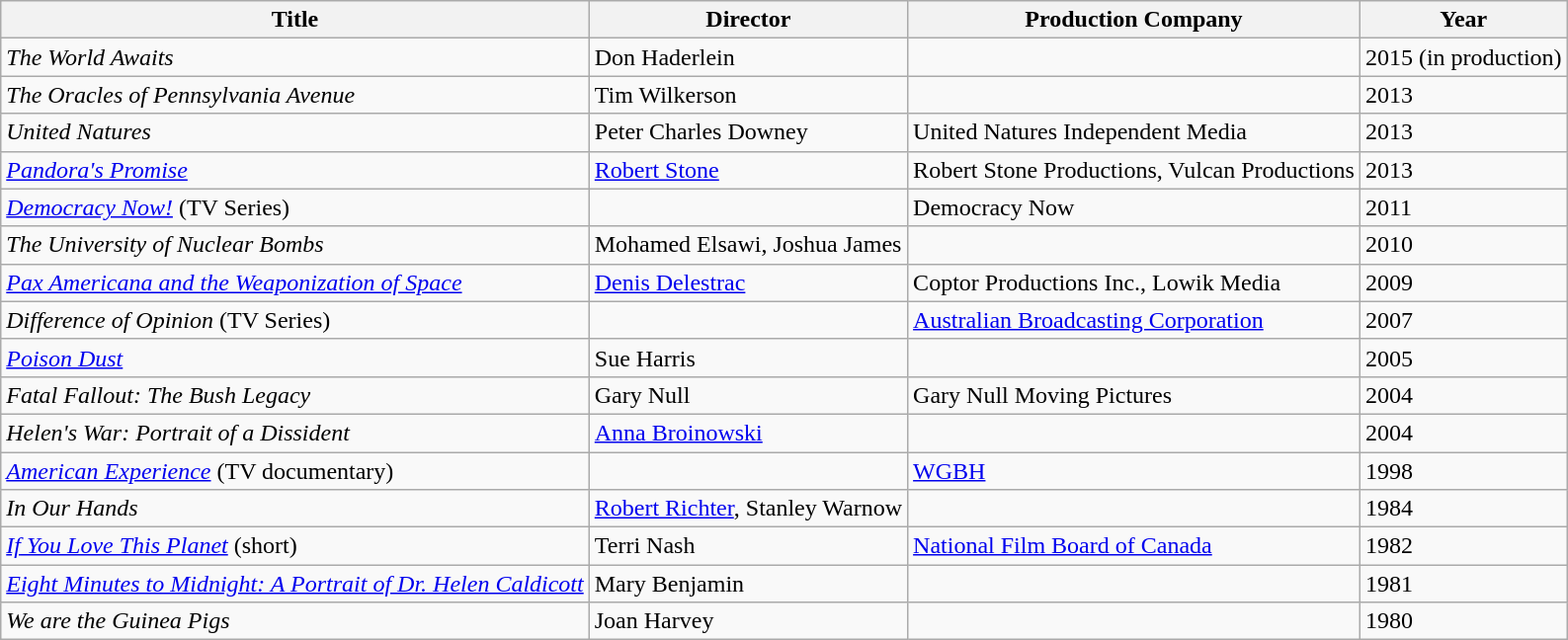<table class="wikitable">
<tr>
<th>Title</th>
<th>Director</th>
<th>Production Company</th>
<th>Year</th>
</tr>
<tr>
<td><em>The World Awaits</em></td>
<td>Don Haderlein</td>
<td></td>
<td>2015 (in production)</td>
</tr>
<tr>
<td><em>The Oracles of Pennsylvania Avenue</em></td>
<td>Tim Wilkerson</td>
<td></td>
<td>2013</td>
</tr>
<tr>
<td><em>United Natures</em></td>
<td>Peter Charles Downey</td>
<td>United Natures Independent Media</td>
<td>2013</td>
</tr>
<tr>
<td><em><a href='#'>Pandora's Promise</a></em></td>
<td><a href='#'>Robert Stone</a></td>
<td>Robert Stone Productions, Vulcan Productions</td>
<td>2013</td>
</tr>
<tr>
<td><em><a href='#'>Democracy Now!</a></em> (TV Series)</td>
<td></td>
<td>Democracy Now</td>
<td>2011</td>
</tr>
<tr>
<td><em>The University of Nuclear Bombs</em></td>
<td>Mohamed Elsawi, Joshua James</td>
<td></td>
<td>2010</td>
</tr>
<tr>
<td><em><a href='#'>Pax Americana and the Weaponization of Space</a></em></td>
<td><a href='#'>Denis Delestrac</a></td>
<td>Coptor Productions Inc., Lowik Media</td>
<td>2009</td>
</tr>
<tr>
<td><em>Difference of Opinion</em> (TV Series)</td>
<td></td>
<td><a href='#'>Australian Broadcasting Corporation</a></td>
<td>2007</td>
</tr>
<tr>
<td><em><a href='#'>Poison Dust</a></em></td>
<td>Sue Harris</td>
<td></td>
<td>2005</td>
</tr>
<tr>
<td><em>Fatal Fallout: The Bush Legacy</em></td>
<td>Gary Null</td>
<td>Gary Null Moving Pictures</td>
<td>2004</td>
</tr>
<tr>
<td><em>Helen's War: Portrait of a Dissident</em></td>
<td><a href='#'>Anna Broinowski</a></td>
<td></td>
<td>2004</td>
</tr>
<tr>
<td><em><a href='#'>American Experience</a></em> (TV documentary)</td>
<td></td>
<td><a href='#'>WGBH</a></td>
<td>1998</td>
</tr>
<tr>
<td><em>In Our Hands</em></td>
<td><a href='#'>Robert Richter</a>,  Stanley Warnow</td>
<td></td>
<td>1984</td>
</tr>
<tr>
<td><em><a href='#'>If You Love This Planet</a></em> (short)</td>
<td>Terri Nash</td>
<td><a href='#'>National Film Board of Canada</a></td>
<td>1982</td>
</tr>
<tr>
<td><em><a href='#'>Eight Minutes to Midnight: A Portrait of Dr. Helen Caldicott</a></em></td>
<td>Mary Benjamin</td>
<td></td>
<td>1981</td>
</tr>
<tr>
<td><em>We are the Guinea Pigs</em></td>
<td>Joan Harvey</td>
<td></td>
<td>1980</td>
</tr>
</table>
